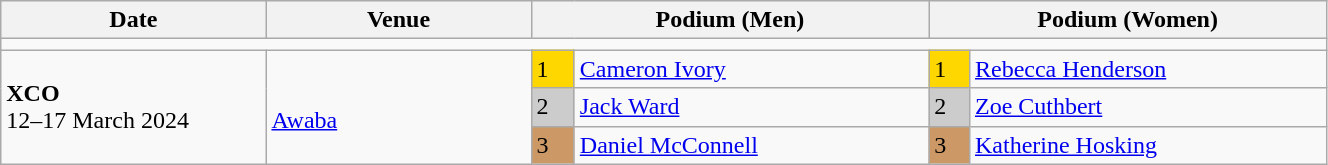<table class="wikitable" width=70%>
<tr>
<th>Date</th>
<th width=20%>Venue</th>
<th colspan=2 width=30%>Podium (Men)</th>
<th colspan=2 width=30%>Podium (Women)</th>
</tr>
<tr>
<td colspan=6></td>
</tr>
<tr>
<td rowspan=3><strong>XCO</strong> <br> 12–17 March 2024</td>
<td rowspan=3><br><a href='#'>Awaba</a></td>
<td bgcolor=FFD700>1</td>
<td><a href='#'>Cameron Ivory</a></td>
<td bgcolor=FFD700>1</td>
<td><a href='#'>Rebecca Henderson</a></td>
</tr>
<tr>
<td bgcolor=CCCCCC>2</td>
<td><a href='#'>Jack Ward</a></td>
<td bgcolor=CCCCCC>2</td>
<td><a href='#'>Zoe Cuthbert</a></td>
</tr>
<tr>
<td bgcolor=CC9966>3</td>
<td><a href='#'>Daniel McConnell</a></td>
<td bgcolor=CC9966>3</td>
<td><a href='#'>Katherine Hosking</a></td>
</tr>
</table>
